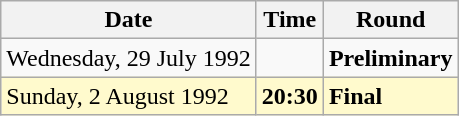<table class="wikitable">
<tr>
<th>Date</th>
<th>Time</th>
<th>Round</th>
</tr>
<tr>
<td>Wednesday, 29 July 1992</td>
<td></td>
<td><strong>Preliminary</strong></td>
</tr>
<tr style=background:lemonchiffon>
<td>Sunday, 2 August 1992</td>
<td><strong>20:30</strong></td>
<td><strong>Final</strong></td>
</tr>
</table>
